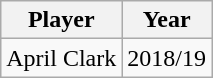<table class="wikitable">
<tr>
<th>Player</th>
<th>Year</th>
</tr>
<tr>
<td>April Clark</td>
<td>2018/19</td>
</tr>
</table>
